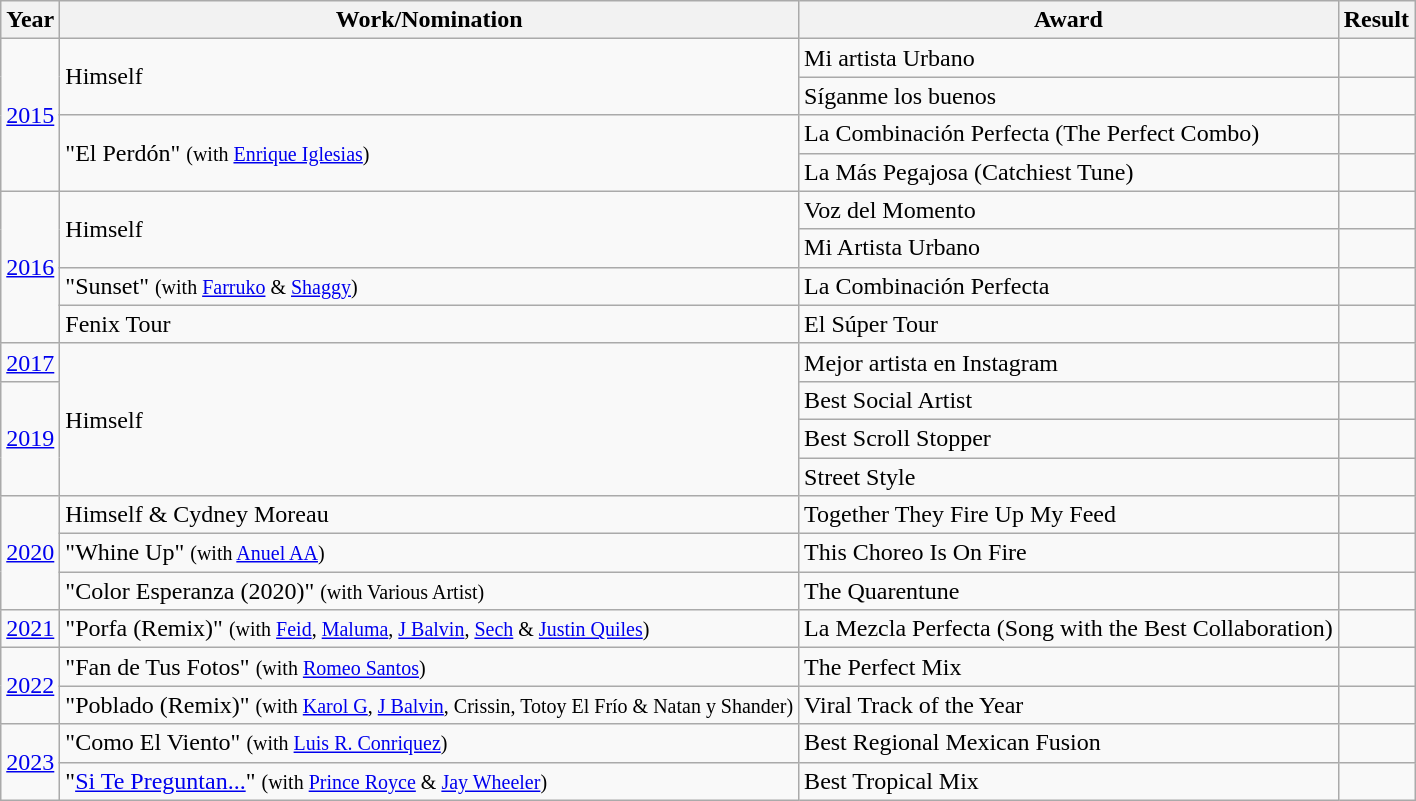<table class="wikitable">
<tr>
<th>Year</th>
<th>Work/Nomination</th>
<th>Award</th>
<th>Result</th>
</tr>
<tr>
<td rowspan=4><a href='#'>2015</a></td>
<td rowspan=2>Himself</td>
<td>Mi artista Urbano</td>
<td></td>
</tr>
<tr>
<td>Síganme los buenos</td>
<td></td>
</tr>
<tr>
<td rowspan=2>"El Perdón" <small>(with <a href='#'>Enrique Iglesias</a>)</small></td>
<td>La Combinación Perfecta (The Perfect Combo)</td>
<td></td>
</tr>
<tr>
<td>La Más Pegajosa (Catchiest Tune)</td>
<td></td>
</tr>
<tr>
<td rowspan=4><a href='#'>2016</a></td>
<td rowspan=2>Himself</td>
<td>Voz del Momento</td>
<td></td>
</tr>
<tr>
<td>Mi Artista Urbano</td>
<td></td>
</tr>
<tr>
<td>"Sunset" <small>(with <a href='#'>Farruko</a> & <a href='#'>Shaggy</a>)</small></td>
<td>La Combinación Perfecta</td>
<td></td>
</tr>
<tr>
<td>Fenix Tour</td>
<td>El Súper Tour</td>
<td></td>
</tr>
<tr>
<td rowspan=1><a href='#'>2017</a></td>
<td rowspan=4>Himself</td>
<td>Mejor artista en Instagram</td>
<td></td>
</tr>
<tr>
<td rowspan=3><a href='#'>2019</a></td>
<td>Best Social Artist</td>
<td></td>
</tr>
<tr>
<td>Best Scroll Stopper</td>
<td></td>
</tr>
<tr>
<td>Street Style</td>
<td></td>
</tr>
<tr>
<td rowspan="3"><a href='#'>2020</a></td>
<td>Himself & Cydney Moreau</td>
<td>Together They Fire Up My Feed</td>
<td></td>
</tr>
<tr>
<td>"Whine Up" <small>(with <a href='#'>Anuel AA</a>)</small></td>
<td>This Choreo Is On Fire</td>
<td></td>
</tr>
<tr>
<td>"Color Esperanza (2020)" <small>(with Various Artist)</small></td>
<td>The Quarentune</td>
<td></td>
</tr>
<tr>
<td><a href='#'>2021</a></td>
<td>"Porfa (Remix)" <small>(with <a href='#'>Feid</a>, <a href='#'>Maluma</a>, <a href='#'>J Balvin</a>, <a href='#'>Sech</a> & <a href='#'>Justin Quiles</a>)</small></td>
<td>La Mezcla Perfecta (Song with the Best Collaboration)</td>
<td></td>
</tr>
<tr>
<td rowspan="2"><a href='#'>2022</a></td>
<td>"Fan de Tus Fotos" <small>(with <a href='#'>Romeo Santos</a>)</small></td>
<td>The Perfect Mix</td>
<td></td>
</tr>
<tr>
<td>"Poblado (Remix)" <small>(with <a href='#'>Karol G</a>, <a href='#'>J Balvin</a>, Crissin, Totoy El Frío & Natan y Shander)</small></td>
<td>Viral Track of the Year</td>
<td></td>
</tr>
<tr>
<td rowspan="2"><a href='#'>2023</a></td>
<td>"Como El Viento" <small>(with <a href='#'>Luis R. Conriquez</a>)</small></td>
<td>Best Regional Mexican Fusion</td>
<td></td>
</tr>
<tr>
<td>"<a href='#'>Si Te Preguntan...</a>" <small>(with <a href='#'>Prince Royce</a> & <a href='#'>Jay Wheeler</a>)</small></td>
<td>Best Tropical Mix</td>
<td></td>
</tr>
</table>
